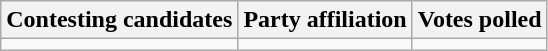<table class="wikitable sortable">
<tr>
<th>Contesting candidates</th>
<th>Party affiliation</th>
<th>Votes polled</th>
</tr>
<tr>
<td></td>
<td></td>
<td></td>
</tr>
</table>
